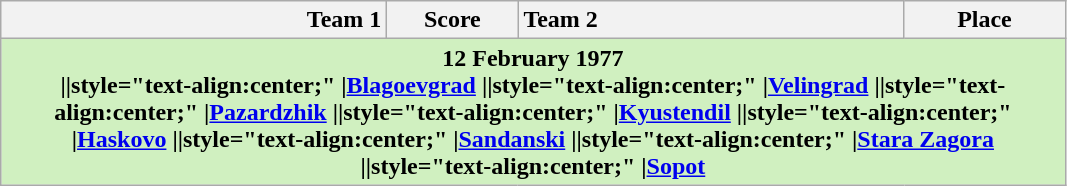<table class="wikitable">
<tr>
<th width="250" style="text-align:right;">Team 1</th>
<th width="80" style="text-align:center;">Score</th>
<th width="250" style="text-align:left;">Team 2</th>
<th width="100" style="text-align:center;">Place</th>
</tr>
<tr>
<th colspan=4 style="background-color:#D0F0C0;"><strong>12 February 1977</strong><br>||style="text-align:center;" |<a href='#'>Blagoevgrad</a>
||style="text-align:center;" |<a href='#'>Velingrad</a>
||style="text-align:center;" |<a href='#'>Pazardzhik</a>
||style="text-align:center;" |<a href='#'>Kyustendil</a>
||style="text-align:center;" |<a href='#'>Haskovo</a>
||style="text-align:center;" |<a href='#'>Sandanski</a>
||style="text-align:center;" |<a href='#'>Stara Zagora</a>
||style="text-align:center;" |<a href='#'>Sopot</a></th>
</tr>
</table>
